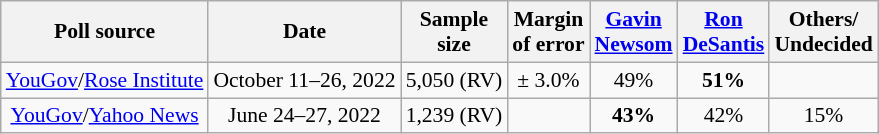<table class="wikitable sortable mw-datatable" style="text-align:center;font-size:90%;line-height:17px">
<tr>
<th>Poll source</th>
<th>Date</th>
<th>Sample<br>size</th>
<th>Margin<br>of error</th>
<th class="unsortable"><a href='#'>Gavin<br>Newsom</a><br><small></small></th>
<th class="unsortable"><a href='#'>Ron<br>DeSantis</a><br><small></small></th>
<th class="unsortable">Others/<br>Undecided</th>
</tr>
<tr>
<td><a href='#'>YouGov</a>/<a href='#'>Rose Institute</a></td>
<td data-sort-value="2022-10-26">October 11–26, 2022</td>
<td>5,050 (RV)</td>
<td>± 3.0%</td>
<td>49%</td>
<td><strong>51%</strong></td>
<td></td>
</tr>
<tr>
<td><a href='#'>YouGov</a>/<a href='#'>Yahoo News</a></td>
<td data-sort-value="2022-06-27">June 24–27, 2022</td>
<td>1,239 (RV)</td>
<td></td>
<td><strong>43%</strong></td>
<td>42%</td>
<td>15%</td>
</tr>
</table>
